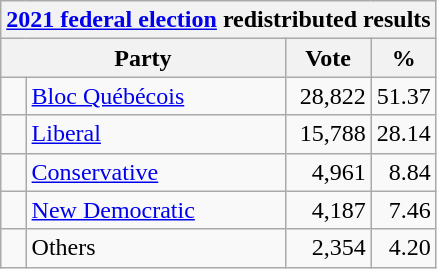<table class="wikitable">
<tr>
<th colspan="4"><a href='#'>2021 federal election</a> redistributed results</th>
</tr>
<tr>
<th bgcolor="#DDDDFF" width="130px" colspan="2">Party</th>
<th bgcolor="#DDDDFF" width="50px">Vote</th>
<th bgcolor="#DDDDFF" width="30px">%</th>
</tr>
<tr>
<td> </td>
<td><a href='#'>Bloc Québécois</a></td>
<td align=right>28,822</td>
<td align=right>51.37</td>
</tr>
<tr>
<td> </td>
<td><a href='#'>Liberal</a></td>
<td align=right>15,788</td>
<td align=right>28.14</td>
</tr>
<tr>
<td> </td>
<td><a href='#'>Conservative</a></td>
<td align=right>4,961</td>
<td align=right>8.84</td>
</tr>
<tr>
<td> </td>
<td><a href='#'>New Democratic</a></td>
<td align=right>4,187</td>
<td align=right>7.46</td>
</tr>
<tr>
<td> </td>
<td>Others</td>
<td align=right>2,354</td>
<td align=right>4.20</td>
</tr>
</table>
